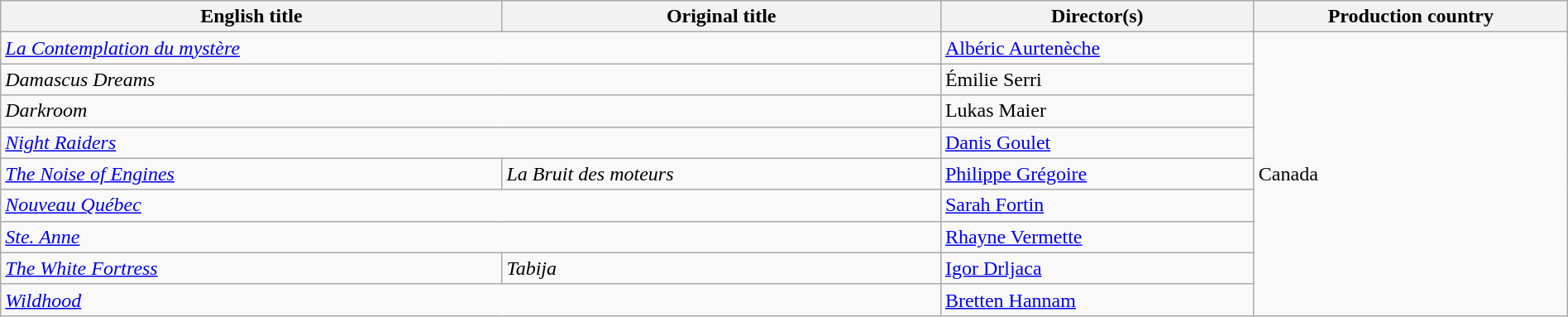<table class="wikitable" width=100%>
<tr>
<th scope="col" width="32%">English title</th>
<th scope="col" width="28%">Original title</th>
<th scope="col" width="20%">Director(s)</th>
<th scope="col" width="20%">Production country</th>
</tr>
<tr>
<td colspan=2><em><a href='#'>La Contemplation du mystère</a></em></td>
<td><a href='#'>Albéric Aurtenèche</a></td>
<td rowspan=9>Canada</td>
</tr>
<tr>
<td colspan=2><em>Damascus Dreams</em></td>
<td>Émilie Serri</td>
</tr>
<tr>
<td colspan=2><em>Darkroom</em></td>
<td>Lukas Maier</td>
</tr>
<tr>
<td colspan=2><em><a href='#'>Night Raiders</a></em></td>
<td><a href='#'>Danis Goulet</a></td>
</tr>
<tr>
<td><em><a href='#'>The Noise of Engines</a></em></td>
<td><em>La Bruit des moteurs</em></td>
<td><a href='#'>Philippe Grégoire</a></td>
</tr>
<tr>
<td colspan=2><em><a href='#'>Nouveau Québec</a></em></td>
<td><a href='#'>Sarah Fortin</a></td>
</tr>
<tr>
<td colspan=2><em><a href='#'>Ste. Anne</a></em></td>
<td><a href='#'>Rhayne Vermette</a></td>
</tr>
<tr>
<td><em><a href='#'>The White Fortress</a></em></td>
<td><em>Tabija</em></td>
<td><a href='#'>Igor Drljaca</a></td>
</tr>
<tr>
<td colspan=2><em><a href='#'>Wildhood</a></em></td>
<td><a href='#'>Bretten Hannam</a></td>
</tr>
</table>
